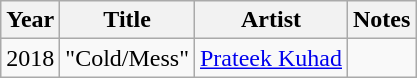<table class="wikitable">
<tr>
<th>Year</th>
<th>Title</th>
<th>Artist</th>
<th>Notes</th>
</tr>
<tr>
<td>2018</td>
<td>"Cold/Mess"</td>
<td><a href='#'>Prateek Kuhad</a></td>
<td></td>
</tr>
</table>
